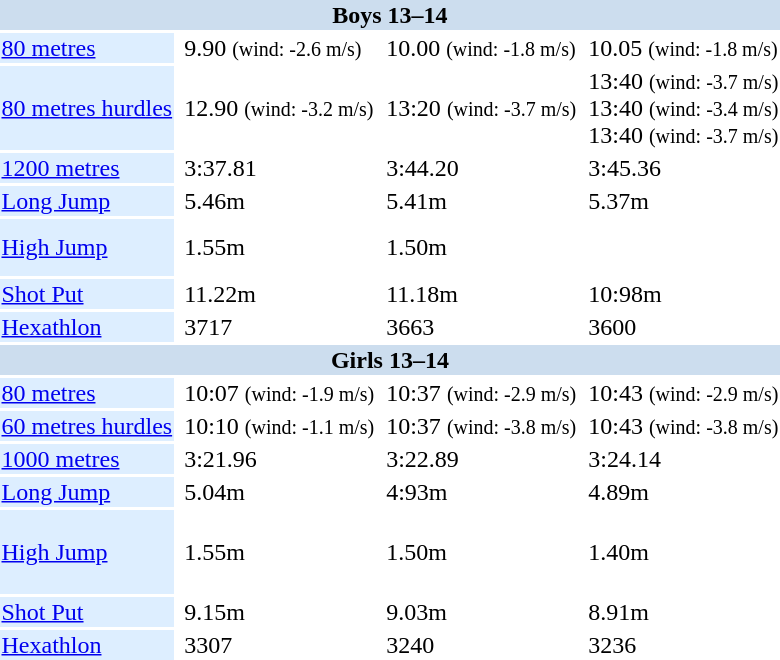<table>
<tr>
<th colspan=7 align = center style="background-color: #CCDDEE;">Boys 13–14</th>
</tr>
<tr>
<td bgcolor = DDEEFF><a href='#'>80 metres</a></td>
<td></td>
<td>9.90 <small>(wind: -2.6 m/s)</small></td>
<td></td>
<td>10.00 <small>(wind: -1.8 m/s)</small></td>
<td></td>
<td>10.05  <small>(wind: -1.8 m/s)</small></td>
</tr>
<tr>
<td bgcolor = DDEEFF><a href='#'>80 metres hurdles</a></td>
<td></td>
<td>12.90 <small>(wind: -3.2 m/s)</small></td>
<td></td>
<td>13:20 <small>(wind: -3.7 m/s)</small></td>
<td> <br> <br> </td>
<td>13:40 <small>(wind: -3.7 m/s)</small> <br> 13:40 <small>(wind: -3.4 m/s)</small> <br> 13:40 <small>(wind: -3.7 m/s)</small></td>
</tr>
<tr>
<td bgcolor = DDEEFF><a href='#'>1200 metres</a></td>
<td></td>
<td>3:37.81</td>
<td></td>
<td>3:44.20</td>
<td></td>
<td>3:45.36</td>
</tr>
<tr>
<td bgcolor = DDEEFF><a href='#'>Long Jump</a></td>
<td></td>
<td>5.46m</td>
<td></td>
<td>5.41m</td>
<td></td>
<td>5.37m</td>
</tr>
<tr>
<td bgcolor = DDEEFF><a href='#'>High Jump</a></td>
<td></td>
<td>1.55m</td>
<td> <br>  <br> </td>
<td>1.50m</td>
<td></td>
<td></td>
</tr>
<tr>
<td bgcolor = DDEEFF><a href='#'>Shot Put</a></td>
<td></td>
<td>11.22m</td>
<td></td>
<td>11.18m</td>
<td></td>
<td>10:98m</td>
</tr>
<tr>
<td bgcolor = DDEEFF><a href='#'>Hexathlon</a></td>
<td></td>
<td>3717</td>
<td></td>
<td>3663</td>
<td></td>
<td>3600</td>
</tr>
<tr>
<th colspan=7 align = center style="background-color: #CCDDEE;">Girls 13–14</th>
</tr>
<tr>
<td bgcolor = DDEEFF><a href='#'>80 metres</a></td>
<td></td>
<td>10:07 <small>(wind: -1.9 m/s)</small></td>
<td></td>
<td>10:37 <small>(wind: -2.9 m/s)</small></td>
<td></td>
<td>10:43 <small>(wind: -2.9 m/s)</small></td>
</tr>
<tr>
<td bgcolor = DDEEFF><a href='#'>60 metres hurdles</a></td>
<td></td>
<td>10:10 <small>(wind: -1.1 m/s)</small></td>
<td></td>
<td>10:37 <small>(wind: -3.8 m/s)</small></td>
<td></td>
<td>10:43 <small>(wind: -3.8 m/s)</small></td>
</tr>
<tr>
<td bgcolor = DDEEFF><a href='#'>1000 metres</a></td>
<td></td>
<td>3:21.96</td>
<td></td>
<td>3:22.89</td>
<td></td>
<td>3:24.14</td>
</tr>
<tr>
<td bgcolor = DDEEFF><a href='#'>Long Jump</a></td>
<td></td>
<td>5.04m</td>
<td></td>
<td>4:93m</td>
<td></td>
<td>4.89m</td>
</tr>
<tr>
<td bgcolor = DDEEFF><a href='#'>High Jump</a></td>
<td></td>
<td>1.55m</td>
<td></td>
<td>1.50m</td>
<td> <br>  <br>  <br> </td>
<td>1.40m</td>
</tr>
<tr>
<td bgcolor = DDEEFF><a href='#'>Shot Put</a></td>
<td></td>
<td>9.15m</td>
<td></td>
<td>9.03m</td>
<td></td>
<td>8.91m</td>
</tr>
<tr>
<td bgcolor = DDEEFF><a href='#'>Hexathlon</a></td>
<td></td>
<td>3307</td>
<td></td>
<td>3240</td>
<td></td>
<td>3236</td>
</tr>
<tr>
</tr>
</table>
